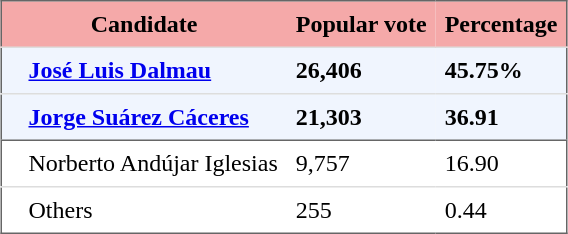<table style="border: 1px solid #666666; border-collapse: collapse" align="center" cellpadding="6">
<tr style="background-color: #F5A9A9">
<th colspan="2">Candidate</th>
<th>Popular vote</th>
<th>Percentage</th>
</tr>
<tr style="background-color: #F0F5FE">
<td style="border-top: 1px solid #DDDDDD"></td>
<td style="border-top: 1px solid #DDDDDD"><strong><a href='#'>José Luis Dalmau</a></strong></td>
<td style="border-top: 1px solid #DDDDDD"><strong>26,406</strong></td>
<td style="border-top: 1px solid #DDDDDD"><strong>45.75%</strong></td>
</tr>
<tr style="background-color: #F0F5FE">
<td style="border-top: 1px solid #DDDDDD"></td>
<td style="border-top: 1px solid #DDDDDD"><strong><a href='#'>Jorge Suárez Cáceres</a></strong></td>
<td style="border-top: 1px solid #DDDDDD"><strong>21,303</strong></td>
<td style="border-top: 1px solid #DDDDDD"><strong>36.91</strong></td>
</tr>
<tr>
<td style="border-top: 1px solid #666666"></td>
<td style="border-top: 1px solid #666666">Norberto Andújar Iglesias</td>
<td style="border-top: 1px solid #666666">9,757</td>
<td style="border-top: 1px solid #666666">16.90</td>
</tr>
<tr>
<td style="border-top: 1px solid #DDDDDD"></td>
<td style="border-top: 1px solid #DDDDDD">Others</td>
<td style="border-top: 1px solid #DDDDDD">255</td>
<td style="border-top: 1px solid #DDDDDD">0.44</td>
</tr>
</table>
